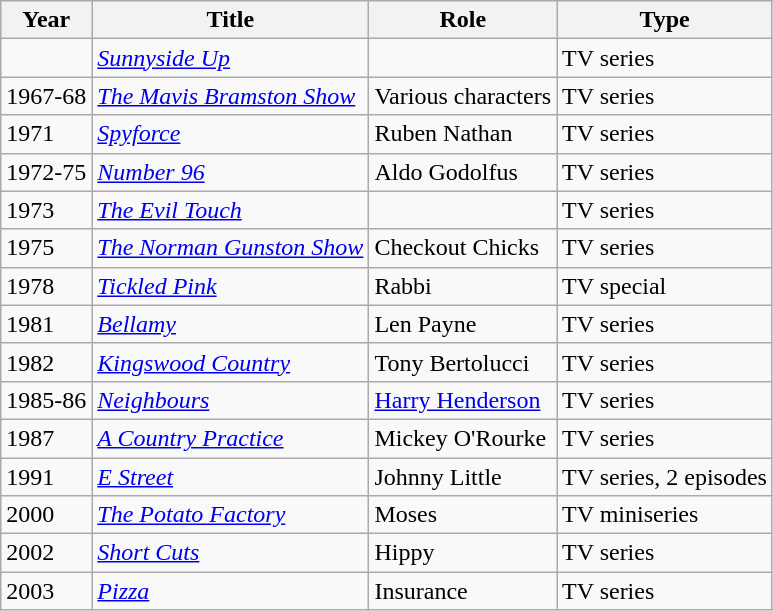<table class="wikitable">
<tr>
<th>Year</th>
<th>Title</th>
<th>Role</th>
<th>Type</th>
</tr>
<tr>
<td></td>
<td><em><a href='#'>Sunnyside Up</a></em></td>
<td></td>
<td>TV series</td>
</tr>
<tr>
<td>1967-68</td>
<td><em><a href='#'>The Mavis Bramston Show</a></em></td>
<td>Various characters</td>
<td>TV series</td>
</tr>
<tr>
<td>1971</td>
<td><em><a href='#'>Spyforce</a></em></td>
<td>Ruben Nathan</td>
<td>TV series</td>
</tr>
<tr>
<td>1972-75</td>
<td><em><a href='#'>Number 96</a></em></td>
<td>Aldo Godolfus</td>
<td>TV series</td>
</tr>
<tr>
<td>1973</td>
<td><em><a href='#'>The Evil Touch</a></em></td>
<td></td>
<td>TV series</td>
</tr>
<tr>
<td>1975</td>
<td><em><a href='#'>The Norman Gunston Show</a></em></td>
<td>Checkout Chicks</td>
<td>TV series</td>
</tr>
<tr>
<td>1978</td>
<td><em><a href='#'>Tickled Pink</a></em></td>
<td>Rabbi</td>
<td>TV special</td>
</tr>
<tr>
<td>1981</td>
<td><em><a href='#'>Bellamy</a></em></td>
<td>Len Payne</td>
<td>TV series</td>
</tr>
<tr>
<td>1982</td>
<td><em><a href='#'>Kingswood Country</a></em></td>
<td>Tony Bertolucci</td>
<td>TV series</td>
</tr>
<tr>
<td>1985-86</td>
<td><em><a href='#'>Neighbours</a></em></td>
<td><a href='#'>Harry Henderson</a></td>
<td>TV series</td>
</tr>
<tr>
<td>1987</td>
<td><em><a href='#'>A Country Practice</a></em></td>
<td>Mickey O'Rourke</td>
<td>TV series</td>
</tr>
<tr>
<td>1991</td>
<td><em><a href='#'>E Street</a></em></td>
<td>Johnny Little</td>
<td>TV series, 2 episodes</td>
</tr>
<tr>
<td>2000</td>
<td><em><a href='#'>The Potato Factory</a></em></td>
<td>Moses</td>
<td>TV miniseries</td>
</tr>
<tr>
<td>2002</td>
<td><em><a href='#'>Short Cuts</a></em></td>
<td>Hippy</td>
<td>TV series</td>
</tr>
<tr>
<td>2003</td>
<td><em><a href='#'>Pizza</a></em></td>
<td>Insurance</td>
<td>TV series</td>
</tr>
</table>
